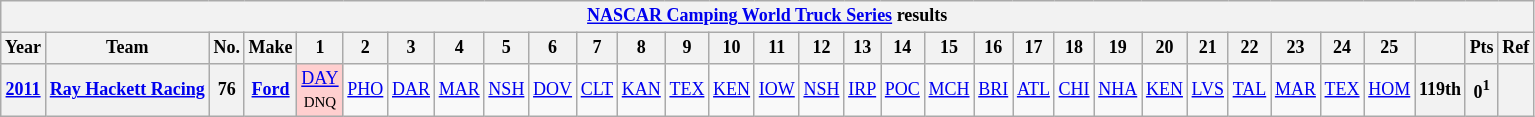<table class="wikitable" style="text-align:center; font-size:75%">
<tr>
<th colspan=32><a href='#'>NASCAR Camping World Truck Series</a> results</th>
</tr>
<tr>
<th>Year</th>
<th>Team</th>
<th>No.</th>
<th>Make</th>
<th>1</th>
<th>2</th>
<th>3</th>
<th>4</th>
<th>5</th>
<th>6</th>
<th>7</th>
<th>8</th>
<th>9</th>
<th>10</th>
<th>11</th>
<th>12</th>
<th>13</th>
<th>14</th>
<th>15</th>
<th>16</th>
<th>17</th>
<th>18</th>
<th>19</th>
<th>20</th>
<th>21</th>
<th>22</th>
<th>23</th>
<th>24</th>
<th>25</th>
<th></th>
<th>Pts</th>
<th>Ref</th>
</tr>
<tr>
<th><a href='#'>2011</a></th>
<th><a href='#'>Ray Hackett Racing</a></th>
<th>76</th>
<th><a href='#'>Ford</a></th>
<td style="background:#FFCFCF;"><a href='#'>DAY</a><br><small>DNQ</small></td>
<td><a href='#'>PHO</a></td>
<td><a href='#'>DAR</a></td>
<td><a href='#'>MAR</a></td>
<td><a href='#'>NSH</a></td>
<td><a href='#'>DOV</a></td>
<td><a href='#'>CLT</a></td>
<td><a href='#'>KAN</a></td>
<td><a href='#'>TEX</a></td>
<td><a href='#'>KEN</a></td>
<td><a href='#'>IOW</a></td>
<td><a href='#'>NSH</a></td>
<td><a href='#'>IRP</a></td>
<td><a href='#'>POC</a></td>
<td><a href='#'>MCH</a></td>
<td><a href='#'>BRI</a></td>
<td><a href='#'>ATL</a></td>
<td><a href='#'>CHI</a></td>
<td><a href='#'>NHA</a></td>
<td><a href='#'>KEN</a></td>
<td><a href='#'>LVS</a></td>
<td><a href='#'>TAL</a></td>
<td><a href='#'>MAR</a></td>
<td><a href='#'>TEX</a></td>
<td><a href='#'>HOM</a></td>
<th>119th</th>
<th>0<sup>1</sup></th>
<th></th>
</tr>
</table>
